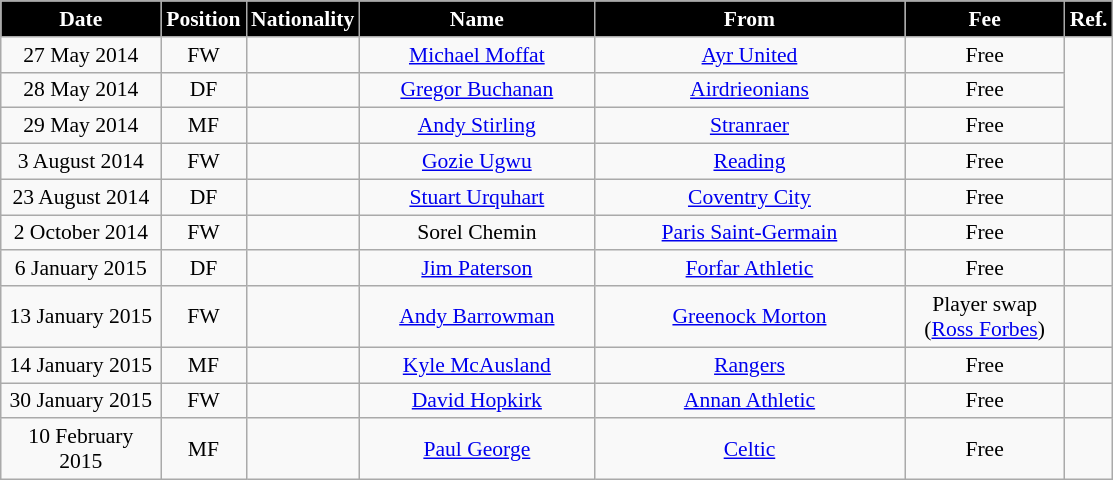<table class="wikitable"  style="text-align:center; font-size:90%; ">
<tr>
<th style="background:#000000; color:#FFFFFF; width:100px;">Date</th>
<th style="background:#000000; color:#FFFFFF; width:50px;">Position</th>
<th style="background:#000000; color:#FFFFFF; width:50px;">Nationality</th>
<th style="background:#000000; color:#FFFFFF; width:150px;">Name</th>
<th style="background:#000000; color:#FFFFFF; width:200px;">From</th>
<th style="background:#000000; color:#FFFFFF; width:100px;">Fee</th>
<th style="background:#000000; color:#FFFFFF; width:25px;">Ref.</th>
</tr>
<tr>
<td>27 May 2014</td>
<td>FW</td>
<td></td>
<td><a href='#'>Michael Moffat</a></td>
<td><a href='#'>Ayr United</a></td>
<td>Free</td>
<td rowspan="3" valign="center"></td>
</tr>
<tr>
<td>28 May 2014</td>
<td>DF</td>
<td></td>
<td><a href='#'>Gregor Buchanan</a></td>
<td><a href='#'>Airdrieonians</a></td>
<td>Free</td>
</tr>
<tr>
<td>29 May 2014</td>
<td>MF</td>
<td></td>
<td><a href='#'>Andy Stirling</a></td>
<td><a href='#'>Stranraer</a></td>
<td>Free</td>
</tr>
<tr>
<td>3 August 2014</td>
<td>FW</td>
<td></td>
<td><a href='#'>Gozie Ugwu</a></td>
<td> <a href='#'>Reading</a></td>
<td>Free</td>
<td></td>
</tr>
<tr>
<td>23 August 2014</td>
<td>DF</td>
<td></td>
<td><a href='#'>Stuart Urquhart</a></td>
<td> <a href='#'>Coventry City</a></td>
<td>Free</td>
<td></td>
</tr>
<tr>
<td>2 October 2014</td>
<td>FW</td>
<td></td>
<td>Sorel Chemin</td>
<td> <a href='#'>Paris Saint-Germain</a></td>
<td>Free</td>
<td></td>
</tr>
<tr>
<td>6 January 2015</td>
<td>DF</td>
<td></td>
<td><a href='#'>Jim Paterson</a></td>
<td><a href='#'>Forfar Athletic</a></td>
<td>Free</td>
<td></td>
</tr>
<tr>
<td>13 January 2015</td>
<td>FW</td>
<td></td>
<td><a href='#'>Andy Barrowman</a></td>
<td><a href='#'>Greenock Morton</a></td>
<td>Player swap<br>(<a href='#'>Ross Forbes</a>)</td>
<td></td>
</tr>
<tr>
<td>14 January 2015</td>
<td>MF</td>
<td></td>
<td><a href='#'>Kyle McAusland</a></td>
<td><a href='#'>Rangers</a></td>
<td>Free</td>
<td></td>
</tr>
<tr>
<td>30 January 2015</td>
<td>FW</td>
<td></td>
<td><a href='#'>David Hopkirk</a></td>
<td><a href='#'>Annan Athletic</a></td>
<td>Free</td>
<td></td>
</tr>
<tr>
<td>10 February 2015</td>
<td>MF</td>
<td></td>
<td><a href='#'>Paul George</a></td>
<td><a href='#'>Celtic</a></td>
<td>Free</td>
<td></td>
</tr>
</table>
